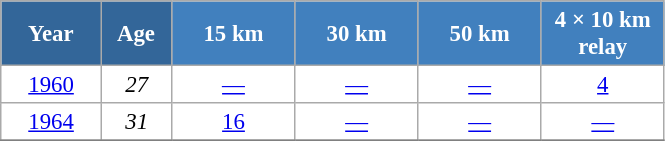<table class="wikitable" style="font-size:95%; text-align:center; border:grey solid 1px; border-collapse:collapse; background:#ffffff;">
<tr>
<th style="background-color:#369; color:white; width:60px;"> Year </th>
<th style="background-color:#369; color:white; width:40px;"> Age </th>
<th style="background-color:#4180be; color:white; width:75px;"> 15 km </th>
<th style="background-color:#4180be; color:white; width:75px;"> 30 km </th>
<th style="background-color:#4180be; color:white; width:75px;"> 50 km </th>
<th style="background-color:#4180be; color:white; width:75px;"> 4 × 10 km <br> relay </th>
</tr>
<tr>
<td><a href='#'>1960</a></td>
<td><em>27</em></td>
<td><a href='#'>—</a></td>
<td><a href='#'>—</a></td>
<td><a href='#'>—</a></td>
<td><a href='#'>4</a></td>
</tr>
<tr>
<td><a href='#'>1964</a></td>
<td><em>31</em></td>
<td><a href='#'>16</a></td>
<td><a href='#'>—</a></td>
<td><a href='#'>—</a></td>
<td><a href='#'>—</a></td>
</tr>
<tr>
</tr>
</table>
